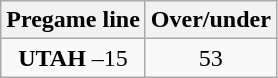<table class="wikitable">
<tr align="center">
<th style=>Pregame line</th>
<th style=>Over/under</th>
</tr>
<tr align="center">
<td><strong>UTAH</strong> –15</td>
<td>53</td>
</tr>
</table>
